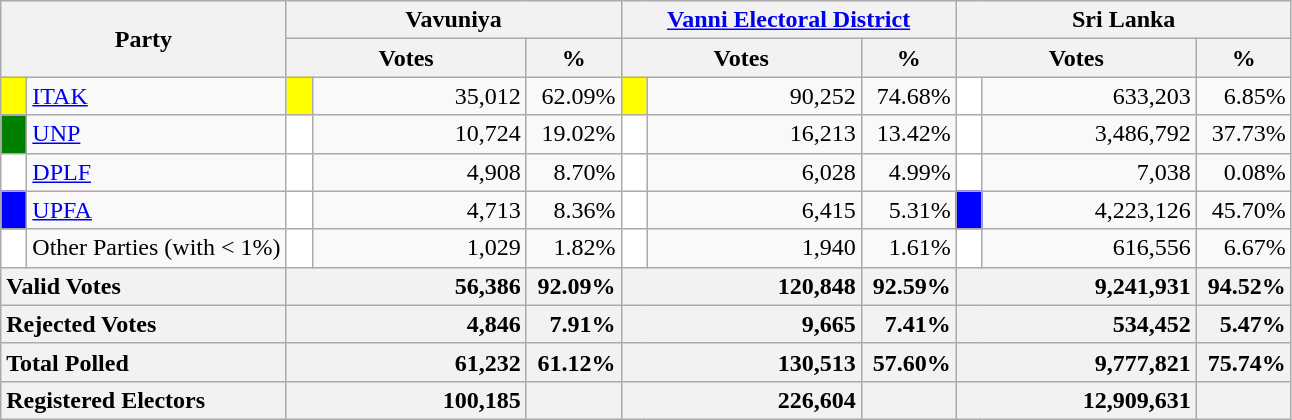<table class="wikitable">
<tr>
<th colspan="2" width="144px"rowspan="2">Party</th>
<th colspan="3" width="216px">Vavuniya</th>
<th colspan="3" width="216px"><a href='#'>Vanni Electoral District</a></th>
<th colspan="3" width="216px">Sri Lanka</th>
</tr>
<tr>
<th colspan="2" width="144px">Votes</th>
<th>%</th>
<th colspan="2" width="144px">Votes</th>
<th>%</th>
<th colspan="2" width="144px">Votes</th>
<th>%</th>
</tr>
<tr>
<td style="background-color:yellow;" width="10px"></td>
<td style="text-align:left;"><a href='#'>ITAK</a></td>
<td style="background-color:yellow;" width="10px"></td>
<td style="text-align:right;">35,012</td>
<td style="text-align:right;">62.09%</td>
<td style="background-color:yellow;" width="10px"></td>
<td style="text-align:right;">90,252</td>
<td style="text-align:right;">74.68%</td>
<td style="background-color:white;" width="10px"></td>
<td style="text-align:right;">633,203</td>
<td style="text-align:right;">6.85%</td>
</tr>
<tr>
<td style="background-color:green;" width="10px"></td>
<td style="text-align:left;"><a href='#'>UNP</a></td>
<td style="background-color:white;" width="10px"></td>
<td style="text-align:right;">10,724</td>
<td style="text-align:right;">19.02%</td>
<td style="background-color:white;" width="10px"></td>
<td style="text-align:right;">16,213</td>
<td style="text-align:right;">13.42%</td>
<td style="background-color:white;" width="10px"></td>
<td style="text-align:right;">3,486,792</td>
<td style="text-align:right;">37.73%</td>
</tr>
<tr>
<td style="background-color:white;" width="10px"></td>
<td style="text-align:left;"><a href='#'>DPLF</a></td>
<td style="background-color:white;" width="10px"></td>
<td style="text-align:right;">4,908</td>
<td style="text-align:right;">8.70%</td>
<td style="background-color:white;" width="10px"></td>
<td style="text-align:right;">6,028</td>
<td style="text-align:right;">4.99%</td>
<td style="background-color:white;" width="10px"></td>
<td style="text-align:right;">7,038</td>
<td style="text-align:right;">0.08%</td>
</tr>
<tr>
<td style="background-color:blue;" width="10px"></td>
<td style="text-align:left;"><a href='#'>UPFA</a></td>
<td style="background-color:white;" width="10px"></td>
<td style="text-align:right;">4,713</td>
<td style="text-align:right;">8.36%</td>
<td style="background-color:white;" width="10px"></td>
<td style="text-align:right;">6,415</td>
<td style="text-align:right;">5.31%</td>
<td style="background-color:blue;" width="10px"></td>
<td style="text-align:right;">4,223,126</td>
<td style="text-align:right;">45.70%</td>
</tr>
<tr>
<td style="background-color:white;" width="10px"></td>
<td style="text-align:left;">Other Parties (with < 1%)</td>
<td style="background-color:white;" width="10px"></td>
<td style="text-align:right;">1,029</td>
<td style="text-align:right;">1.82%</td>
<td style="background-color:white;" width="10px"></td>
<td style="text-align:right;">1,940</td>
<td style="text-align:right;">1.61%</td>
<td style="background-color:white;" width="10px"></td>
<td style="text-align:right;">616,556</td>
<td style="text-align:right;">6.67%</td>
</tr>
<tr>
<th colspan="2" width="144px"style="text-align:left;">Valid Votes</th>
<th style="text-align:right;"colspan="2" width="144px">56,386</th>
<th style="text-align:right;">92.09%</th>
<th style="text-align:right;"colspan="2" width="144px">120,848</th>
<th style="text-align:right;">92.59%</th>
<th style="text-align:right;"colspan="2" width="144px">9,241,931</th>
<th style="text-align:right;">94.52%</th>
</tr>
<tr>
<th colspan="2" width="144px"style="text-align:left;">Rejected Votes</th>
<th style="text-align:right;"colspan="2" width="144px">4,846</th>
<th style="text-align:right;">7.91%</th>
<th style="text-align:right;"colspan="2" width="144px">9,665</th>
<th style="text-align:right;">7.41%</th>
<th style="text-align:right;"colspan="2" width="144px">534,452</th>
<th style="text-align:right;">5.47%</th>
</tr>
<tr>
<th colspan="2" width="144px"style="text-align:left;">Total Polled</th>
<th style="text-align:right;"colspan="2" width="144px">61,232</th>
<th style="text-align:right;">61.12%</th>
<th style="text-align:right;"colspan="2" width="144px">130,513</th>
<th style="text-align:right;">57.60%</th>
<th style="text-align:right;"colspan="2" width="144px">9,777,821</th>
<th style="text-align:right;">75.74%</th>
</tr>
<tr>
<th colspan="2" width="144px"style="text-align:left;">Registered Electors</th>
<th style="text-align:right;"colspan="2" width="144px">100,185</th>
<th></th>
<th style="text-align:right;"colspan="2" width="144px">226,604</th>
<th></th>
<th style="text-align:right;"colspan="2" width="144px">12,909,631</th>
<th></th>
</tr>
</table>
